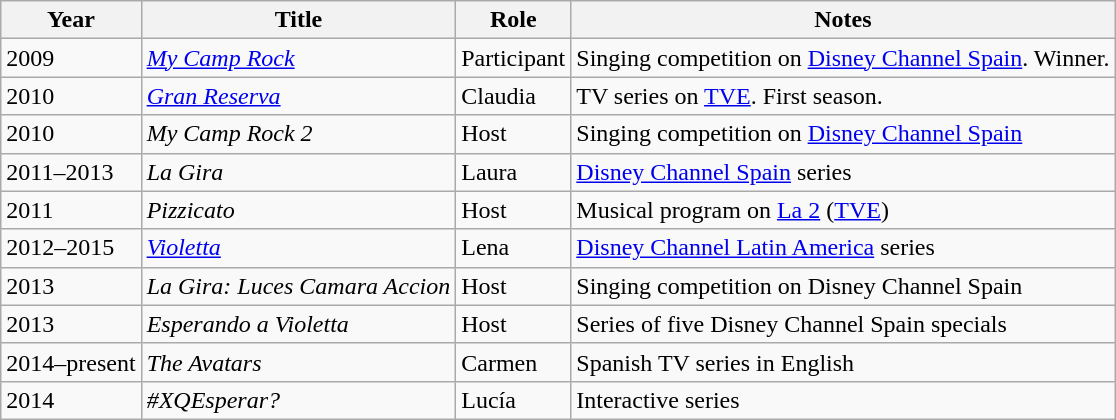<table class="wikitable">
<tr>
<th>Year</th>
<th>Title</th>
<th>Role</th>
<th>Notes</th>
</tr>
<tr>
<td>2009</td>
<td><em><a href='#'>My Camp Rock</a></em></td>
<td>Participant</td>
<td>Singing competition on <a href='#'>Disney Channel Spain</a>. Winner.</td>
</tr>
<tr>
<td>2010</td>
<td><em><a href='#'>Gran Reserva</a></em></td>
<td>Claudia</td>
<td>TV series on <a href='#'>TVE</a>. First season.</td>
</tr>
<tr>
<td>2010</td>
<td><em>My Camp Rock 2</em></td>
<td>Host</td>
<td>Singing competition on <a href='#'>Disney Channel Spain</a></td>
</tr>
<tr>
<td>2011–2013</td>
<td><em>La Gira</em></td>
<td>Laura</td>
<td><a href='#'>Disney Channel Spain</a> series</td>
</tr>
<tr>
<td>2011</td>
<td><em>Pizzicato</em></td>
<td>Host</td>
<td>Musical program on <a href='#'>La 2</a> (<a href='#'>TVE</a>)</td>
</tr>
<tr>
<td>2012–2015</td>
<td><em><a href='#'>Violetta</a></em></td>
<td>Lena</td>
<td><a href='#'>Disney Channel Latin America</a> series</td>
</tr>
<tr>
<td>2013</td>
<td><em>La Gira: Luces Camara Accion</em></td>
<td>Host</td>
<td>Singing competition on Disney Channel Spain</td>
</tr>
<tr>
<td>2013</td>
<td><em>Esperando a Violetta</em></td>
<td>Host</td>
<td>Series of five Disney Channel Spain specials</td>
</tr>
<tr>
<td>2014–present</td>
<td><em>The Avatars</em></td>
<td>Carmen</td>
<td>Spanish TV series in English</td>
</tr>
<tr>
<td>2014</td>
<td><em>#XQEsperar?</em></td>
<td>Lucía</td>
<td>Interactive series</td>
</tr>
</table>
